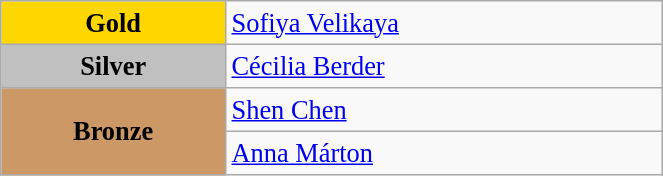<table class="wikitable" style=" text-align:center; font-size:110%;" width="35%">
<tr>
<td rowspan="1" bgcolor="gold"><strong>Gold</strong></td>
<td align=left> <a href='#'>Sofiya Velikaya</a></td>
</tr>
<tr>
<td rowspan="1" bgcolor="silver"><strong>Silver</strong></td>
<td align=left> <a href='#'>Cécilia Berder</a></td>
</tr>
<tr>
<td rowspan="2" bgcolor="#cc9966"><strong>Bronze</strong></td>
<td align=left> <a href='#'>Shen Chen</a></td>
</tr>
<tr>
<td align=left> <a href='#'>Anna Márton</a></td>
</tr>
</table>
